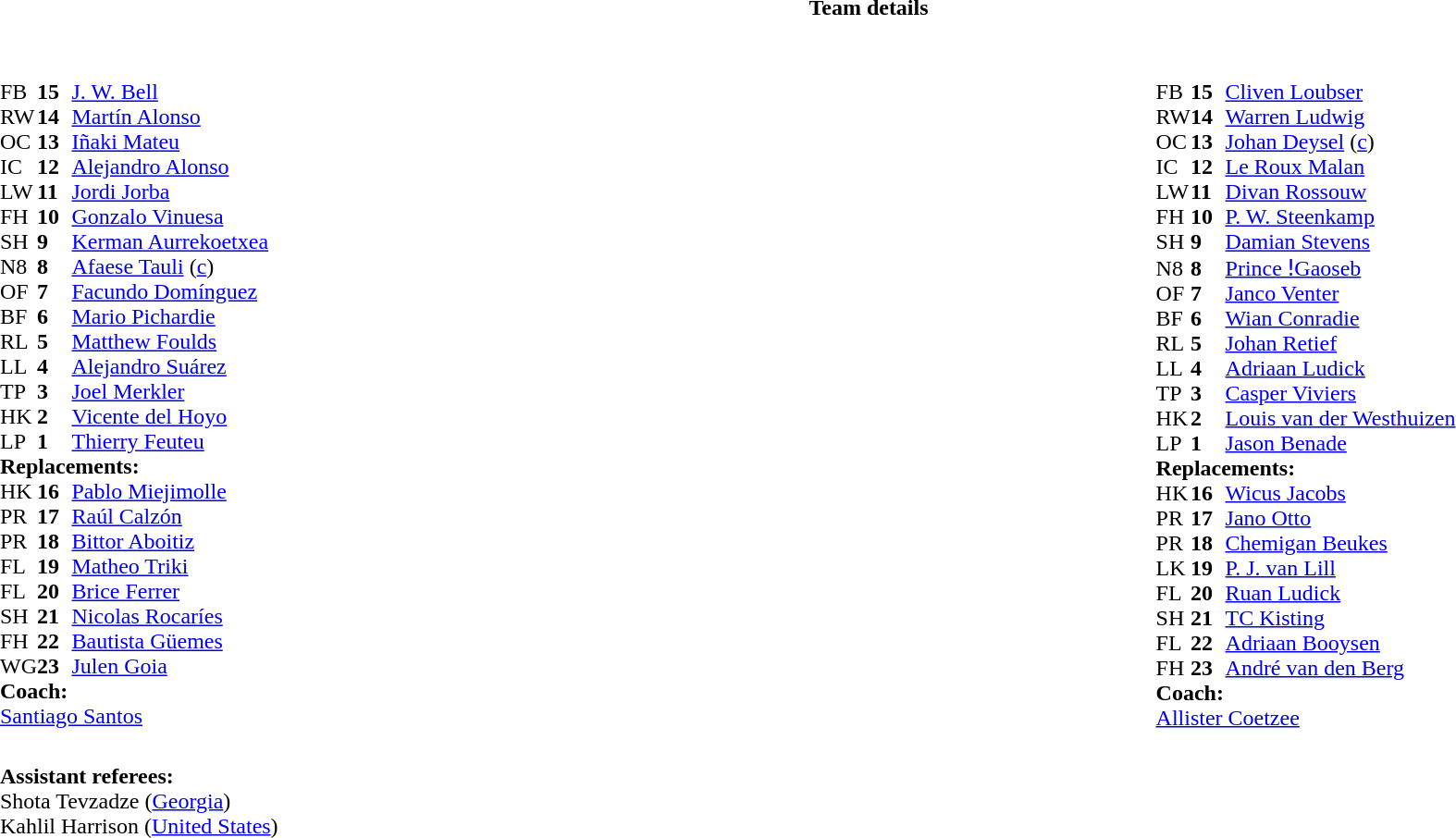<table border="0" style="width:100%;" class="collapsible collapsed">
<tr>
<th>Team details</th>
</tr>
<tr>
<td><br><table style="width:100%">
<tr>
<td style="vertical-align:top;width:50%"><br><table cellspacing="0" cellpadding="0">
<tr>
<th width="25"></th>
<th width="25"></th>
</tr>
<tr>
<td>FB</td>
<td><strong>15</strong></td>
<td><a href='#'>J. W. Bell</a></td>
</tr>
<tr>
<td>RW</td>
<td><strong>14</strong></td>
<td><a href='#'>Martín Alonso</a></td>
</tr>
<tr>
<td>OC</td>
<td><strong>13</strong></td>
<td><a href='#'>Iñaki Mateu</a></td>
</tr>
<tr>
<td>IC</td>
<td><strong>12</strong></td>
<td><a href='#'>Alejandro Alonso</a></td>
</tr>
<tr>
<td>LW</td>
<td><strong>11</strong></td>
<td><a href='#'>Jordi Jorba</a></td>
<td></td>
<td></td>
</tr>
<tr>
<td>FH</td>
<td><strong>10</strong></td>
<td><a href='#'>Gonzalo Vinuesa</a></td>
<td></td>
<td></td>
</tr>
<tr>
<td>SH</td>
<td><strong>9</strong></td>
<td><a href='#'>Kerman Aurrekoetxea</a></td>
<td></td>
<td></td>
</tr>
<tr>
<td>N8</td>
<td><strong>8</strong></td>
<td><a href='#'>Afaese Tauli</a> (<a href='#'>c</a>)</td>
</tr>
<tr>
<td>OF</td>
<td><strong>7</strong></td>
<td><a href='#'>Facundo Domínguez</a></td>
</tr>
<tr>
<td>BF</td>
<td><strong>6</strong></td>
<td><a href='#'>Mario Pichardie</a></td>
<td></td>
<td></td>
</tr>
<tr>
<td>RL</td>
<td><strong>5</strong></td>
<td><a href='#'>Matthew Foulds</a></td>
<td></td>
<td></td>
</tr>
<tr>
<td>LL</td>
<td><strong>4</strong></td>
<td><a href='#'>Alejandro Suárez</a></td>
</tr>
<tr>
<td>TP</td>
<td><strong>3</strong></td>
<td><a href='#'>Joel Merkler</a></td>
<td></td>
<td></td>
</tr>
<tr>
<td>HK</td>
<td><strong>2</strong></td>
<td><a href='#'>Vicente del Hoyo</a></td>
<td></td>
<td></td>
</tr>
<tr>
<td>LP</td>
<td><strong>1</strong></td>
<td><a href='#'>Thierry Feuteu</a></td>
<td></td>
<td></td>
</tr>
<tr>
<td colspan="3"><strong>Replacements:</strong></td>
</tr>
<tr>
<td>HK</td>
<td><strong>16</strong></td>
<td><a href='#'>Pablo Miejimolle</a></td>
<td></td>
<td></td>
</tr>
<tr>
<td>PR</td>
<td><strong>17</strong></td>
<td><a href='#'>Raúl Calzón</a></td>
<td></td>
<td></td>
</tr>
<tr>
<td>PR</td>
<td><strong>18</strong></td>
<td><a href='#'>Bittor Aboitiz</a></td>
<td></td>
<td></td>
</tr>
<tr>
<td>FL</td>
<td><strong>19</strong></td>
<td><a href='#'>Matheo Triki</a></td>
<td></td>
<td></td>
</tr>
<tr>
<td>FL</td>
<td><strong>20</strong></td>
<td><a href='#'>Brice Ferrer</a></td>
<td></td>
<td></td>
</tr>
<tr>
<td>SH</td>
<td><strong>21</strong></td>
<td><a href='#'>Nicolas Rocaríes</a></td>
<td></td>
<td></td>
</tr>
<tr>
<td>FH</td>
<td><strong>22</strong></td>
<td><a href='#'>Bautista Güemes</a></td>
<td></td>
<td></td>
</tr>
<tr>
<td>WG</td>
<td><strong>23</strong></td>
<td><a href='#'>Julen Goia</a></td>
<td></td>
<td></td>
</tr>
<tr>
<td colspan="3"><strong>Coach:</strong></td>
</tr>
<tr>
<td colspan="3"> <a href='#'>Santiago Santos</a></td>
</tr>
</table>
</td>
<td style="vertical-align:top"></td>
<td style="vertical-align:top;width:50%"><br><table cellspacing="0" cellpadding="0" style="margin:auto">
<tr>
<th width="25"></th>
<th width="25"></th>
</tr>
<tr>
<td>FB</td>
<td><strong>15</strong></td>
<td><a href='#'>Cliven Loubser</a></td>
<td></td>
</tr>
<tr>
<td>RW</td>
<td><strong>14</strong></td>
<td><a href='#'>Warren Ludwig</a></td>
</tr>
<tr>
<td>OC</td>
<td><strong>13</strong></td>
<td><a href='#'>Johan Deysel</a> (<a href='#'>c</a>)</td>
</tr>
<tr>
<td>IC</td>
<td><strong>12</strong></td>
<td><a href='#'>Le Roux Malan</a></td>
</tr>
<tr>
<td>LW</td>
<td><strong>11</strong></td>
<td><a href='#'>Divan Rossouw</a></td>
<td></td>
<td></td>
</tr>
<tr>
<td>FH</td>
<td><strong>10</strong></td>
<td><a href='#'>P. W. Steenkamp</a></td>
<td></td>
<td></td>
</tr>
<tr>
<td>SH</td>
<td><strong>9</strong></td>
<td><a href='#'>Damian Stevens</a></td>
</tr>
<tr>
<td>N8</td>
<td><strong>8</strong></td>
<td><a href='#'>Prince ǃGaoseb</a></td>
<td></td>
<td></td>
</tr>
<tr>
<td>OF</td>
<td><strong>7</strong></td>
<td><a href='#'>Janco Venter</a></td>
<td></td>
<td></td>
</tr>
<tr>
<td>BF</td>
<td><strong>6</strong></td>
<td><a href='#'>Wian Conradie</a></td>
<td> </td>
</tr>
<tr>
<td>RL</td>
<td><strong>5</strong></td>
<td><a href='#'>Johan Retief</a></td>
</tr>
<tr>
<td>LL</td>
<td><strong>4</strong></td>
<td><a href='#'>Adriaan Ludick</a></td>
<td></td>
<td></td>
</tr>
<tr>
<td>TP</td>
<td><strong>3</strong></td>
<td><a href='#'>Casper Viviers</a></td>
<td></td>
<td></td>
</tr>
<tr>
<td>HK</td>
<td><strong>2</strong></td>
<td><a href='#'>Louis van der Westhuizen</a></td>
</tr>
<tr>
<td>LP</td>
<td><strong>1</strong></td>
<td><a href='#'>Jason Benade</a></td>
</tr>
<tr>
<td colspan="3"><strong>Replacements:</strong></td>
</tr>
<tr>
<td>HK</td>
<td><strong>16</strong></td>
<td><a href='#'>Wicus Jacobs</a></td>
<td></td>
<td></td>
</tr>
<tr>
<td>PR</td>
<td><strong>17</strong></td>
<td><a href='#'>Jano Otto</a></td>
<td></td>
<td></td>
</tr>
<tr>
<td>PR</td>
<td><strong>18</strong></td>
<td><a href='#'>Chemigan Beukes</a></td>
</tr>
<tr>
<td>LK</td>
<td><strong>19</strong></td>
<td><a href='#'>P. J. van Lill</a></td>
<td></td>
<td></td>
</tr>
<tr>
<td>FL</td>
<td><strong>20</strong></td>
<td><a href='#'>Ruan Ludick</a></td>
<td></td>
<td></td>
<td></td>
</tr>
<tr>
<td>SH</td>
<td><strong>21</strong></td>
<td><a href='#'>TC Kisting</a></td>
<td></td>
<td></td>
</tr>
<tr>
<td>FL</td>
<td><strong>22</strong></td>
<td><a href='#'>Adriaan Booysen</a></td>
<td></td>
<td></td>
</tr>
<tr>
<td>FH</td>
<td><strong>23</strong></td>
<td><a href='#'>André van den Berg</a></td>
<td></td>
<td></td>
</tr>
<tr>
<td colspan="3"><strong>Coach:</strong></td>
</tr>
<tr>
<td colspan="3"> <a href='#'>Allister Coetzee</a></td>
</tr>
</table>
</td>
</tr>
</table>
<table style="width:100%">
<tr>
<td><br><strong>Assistant referees:</strong>
<br>Shota Tevzadze (<a href='#'>Georgia</a>)
<br>Kahlil Harrison (<a href='#'>United States</a>)</td>
</tr>
</table>
</td>
</tr>
</table>
